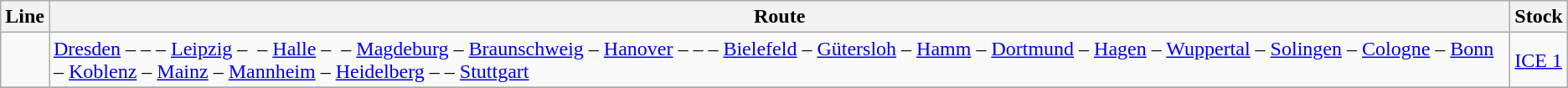<table class="wikitable">
<tr>
<th>Line</th>
<th>Route</th>
<th>Stock</th>
</tr>
<tr>
<td></td>
<td><a href='#'>Dresden</a> –  –  – <a href='#'>Leipzig</a> – <em></em> – <a href='#'>Halle</a> –  – <a href='#'>Magdeburg</a> – <a href='#'>Braunschweig</a> – <a href='#'>Hanover</a> –  –  – <a href='#'>Bielefeld</a> – <a href='#'>Gütersloh</a> – <a href='#'>Hamm</a> – <a href='#'>Dortmund</a> – <a href='#'>Hagen</a> – <a href='#'>Wuppertal</a> – <a href='#'>Solingen</a> – <a href='#'>Cologne</a> – <a href='#'>Bonn</a> – <a href='#'>Koblenz</a> – <a href='#'>Mainz</a> – <a href='#'>Mannheim</a> – <a href='#'>Heidelberg</a> –  – <a href='#'>Stuttgart</a></td>
<td><a href='#'>ICE 1</a></td>
</tr>
<tr>
</tr>
</table>
